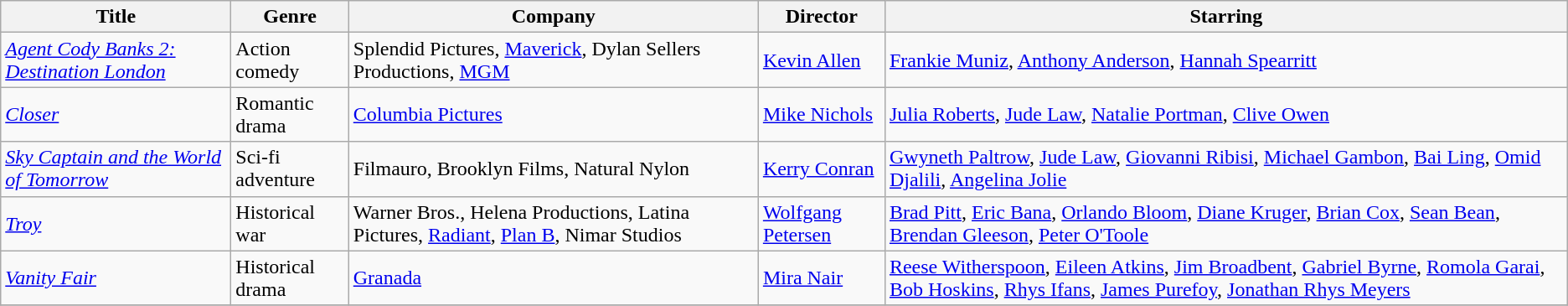<table class="wikitable unsortable">
<tr>
<th>Title</th>
<th>Genre</th>
<th>Company</th>
<th>Director</th>
<th>Starring</th>
</tr>
<tr>
<td><em><a href='#'>Agent Cody Banks 2: Destination London</a></em></td>
<td>Action comedy</td>
<td>Splendid Pictures, <a href='#'>Maverick</a>, Dylan Sellers Productions, <a href='#'>MGM</a></td>
<td><a href='#'>Kevin Allen</a></td>
<td><a href='#'>Frankie Muniz</a>, <a href='#'>Anthony Anderson</a>, <a href='#'>Hannah Spearritt</a></td>
</tr>
<tr>
<td><em><a href='#'>Closer</a></em></td>
<td>Romantic drama</td>
<td><a href='#'>Columbia Pictures</a></td>
<td><a href='#'>Mike Nichols</a></td>
<td><a href='#'>Julia Roberts</a>, <a href='#'>Jude Law</a>, <a href='#'>Natalie Portman</a>, <a href='#'>Clive Owen</a></td>
</tr>
<tr>
<td><em><a href='#'>Sky Captain and the World of Tomorrow</a></em></td>
<td>Sci-fi adventure</td>
<td>Filmauro, Brooklyn Films, Natural Nylon</td>
<td><a href='#'>Kerry Conran</a></td>
<td><a href='#'>Gwyneth Paltrow</a>, <a href='#'>Jude Law</a>, <a href='#'>Giovanni Ribisi</a>, <a href='#'>Michael Gambon</a>, <a href='#'>Bai Ling</a>, <a href='#'>Omid Djalili</a>, <a href='#'>Angelina Jolie</a></td>
</tr>
<tr>
<td><em><a href='#'>Troy</a></em></td>
<td>Historical war</td>
<td>Warner Bros., Helena Productions, Latina Pictures, <a href='#'>Radiant</a>, <a href='#'>Plan B</a>, Nimar Studios</td>
<td><a href='#'>Wolfgang Petersen</a></td>
<td><a href='#'>Brad Pitt</a>, <a href='#'>Eric Bana</a>, <a href='#'>Orlando Bloom</a>, <a href='#'>Diane Kruger</a>, <a href='#'>Brian Cox</a>, <a href='#'>Sean Bean</a>, <a href='#'>Brendan Gleeson</a>, <a href='#'>Peter O'Toole</a></td>
</tr>
<tr>
<td><em><a href='#'>Vanity Fair</a></em></td>
<td>Historical drama</td>
<td><a href='#'>Granada</a></td>
<td><a href='#'>Mira Nair</a></td>
<td><a href='#'>Reese Witherspoon</a>, <a href='#'>Eileen Atkins</a>, <a href='#'>Jim Broadbent</a>, <a href='#'>Gabriel Byrne</a>, <a href='#'>Romola Garai</a>, <a href='#'>Bob Hoskins</a>, <a href='#'>Rhys Ifans</a>, <a href='#'>James Purefoy</a>, <a href='#'>Jonathan Rhys Meyers</a></td>
</tr>
<tr>
</tr>
</table>
